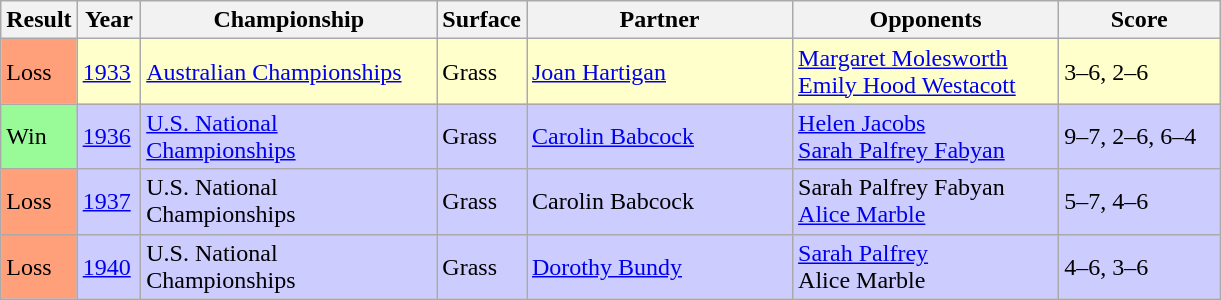<table class="sortable wikitable">
<tr>
<th style="width:40px">Result</th>
<th style="width:35px">Year</th>
<th style="width:190px">Championship</th>
<th style="width:50px">Surface</th>
<th style="width:170px">Partner</th>
<th style="width:170px">Opponents</th>
<th style="width:100px" class="unsortable">Score</th>
</tr>
<tr style="background:#ffffcc">
<td style="background:#FFA07A">Loss</td>
<td><a href='#'>1933</a></td>
<td><a href='#'>Australian Championships</a></td>
<td>Grass</td>
<td> <a href='#'>Joan Hartigan</a></td>
<td> <a href='#'>Margaret Molesworth</a><br> <a href='#'>Emily Hood Westacott</a></td>
<td>3–6, 2–6</td>
</tr>
<tr style="background:#ccccff">
<td style="background:#98FB98">Win</td>
<td><a href='#'>1936</a></td>
<td><a href='#'>U.S. National Championships</a></td>
<td>Grass</td>
<td> <a href='#'>Carolin Babcock</a></td>
<td> <a href='#'>Helen Jacobs</a><br> <a href='#'>Sarah Palfrey Fabyan</a></td>
<td>9–7, 2–6, 6–4</td>
</tr>
<tr style="background:#ccccff">
<td style="background:#FFA07A">Loss</td>
<td><a href='#'>1937</a></td>
<td>U.S. National Championships</td>
<td>Grass</td>
<td> Carolin Babcock</td>
<td> Sarah Palfrey Fabyan<br> <a href='#'>Alice Marble</a></td>
<td>5–7, 4–6</td>
</tr>
<tr style="background:#ccccff">
<td style="background:#FFA07A">Loss</td>
<td><a href='#'>1940</a></td>
<td>U.S. National Championships</td>
<td>Grass</td>
<td> <a href='#'>Dorothy Bundy</a></td>
<td> <a href='#'>Sarah Palfrey</a><br>  Alice Marble</td>
<td>4–6, 3–6</td>
</tr>
</table>
